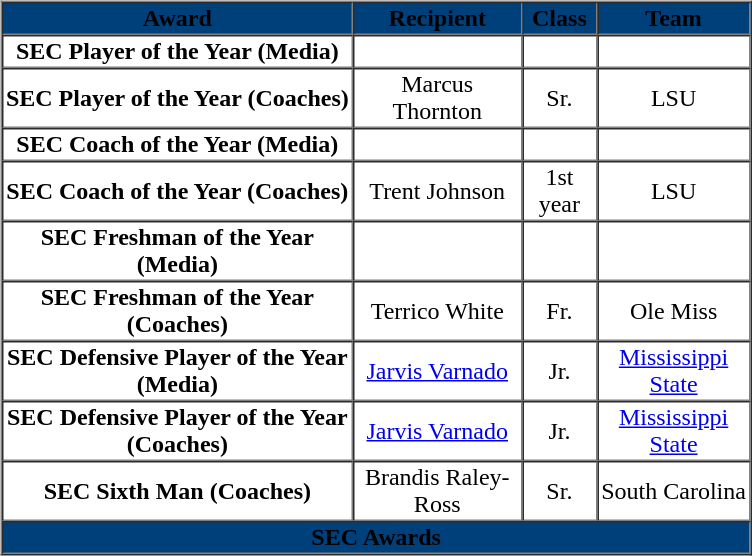<table border="0" width="50%">
<tr>
<td valign="top"><br><table cellpadding="1" border="1" cellspacing="0" width="80%">
<tr>
<th bgcolor="#00407a"><span>Award</span></th>
<th bgcolor="#00407a"><span>Recipient</span></th>
<th bgcolor="#00407a"><span>Class</span></th>
<th bgcolor="#00407a"><span>Team</span></th>
</tr>
<tr align="center">
<td><strong>SEC Player of the Year (Media)</strong></td>
<td></td>
<td></td>
<td></td>
</tr>
<tr align="center" Nick Calathes>
<td><strong>SEC Player of the Year (Coaches)</strong></td>
<td>Marcus Thornton</td>
<td>Sr.</td>
<td>LSU</td>
</tr>
<tr align="center" Nick Calathes>
<td><strong>SEC Coach of the Year (Media)</strong></td>
<td></td>
<td></td>
<td></td>
</tr>
<tr align="center" Billy Donovan>
<td><strong>SEC Coach of the Year (Coaches)</strong></td>
<td>Trent Johnson</td>
<td>1st year</td>
<td>LSU</td>
</tr>
<tr align="center" Billy Donovan>
<td><strong>SEC Freshman of the Year (Media)</strong></td>
<td></td>
<td></td>
<td></td>
</tr>
<tr align="center">
<td><strong>SEC Freshman of the Year (Coaches)</strong></td>
<td>Terrico White</td>
<td>Fr.</td>
<td>Ole Miss</td>
</tr>
<tr align="center">
<td><strong>SEC Defensive Player of the Year (Media)</strong></td>
<td><a href='#'>Jarvis Varnado</a></td>
<td>Jr.</td>
<td><a href='#'>Mississippi State</a></td>
</tr>
<tr align="center">
<td><strong>SEC Defensive Player of the Year (Coaches)</strong></td>
<td><a href='#'>Jarvis Varnado</a></td>
<td>Jr.</td>
<td><a href='#'>Mississippi State</a></td>
</tr>
<tr align="center">
<td><strong>SEC Sixth Man (Coaches)</strong></td>
<td>Brandis Raley-Ross</td>
<td>Sr.</td>
<td>South Carolina</td>
</tr>
<tr align="center">
<td colspan=4 bgcolor="#00407a"><span><strong>SEC Awards</strong></span></td>
</tr>
</table>
</td>
</tr>
</table>
